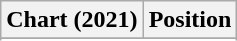<table class="wikitable sortable plainrowheaders" style="text-align:center;">
<tr>
<th scope="col">Chart (2021)</th>
<th scope="col">Position</th>
</tr>
<tr>
</tr>
<tr>
</tr>
<tr>
</tr>
<tr>
</tr>
<tr>
</tr>
<tr>
</tr>
</table>
